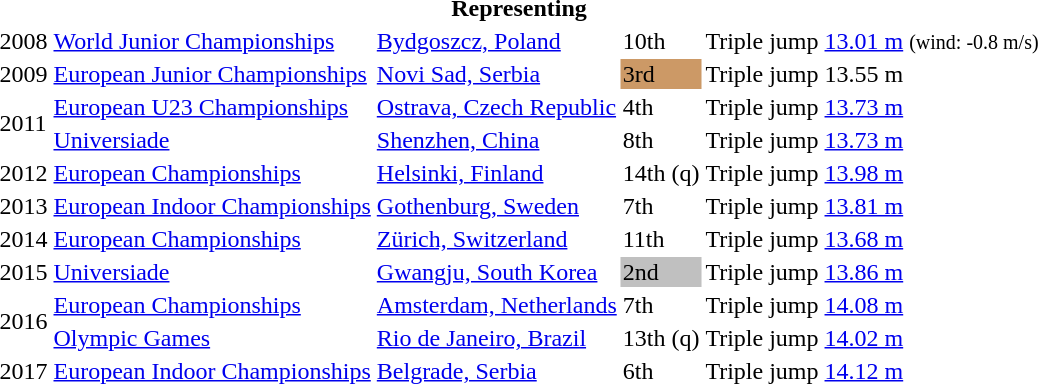<table>
<tr>
<th colspan="6">Representing </th>
</tr>
<tr>
<td>2008</td>
<td><a href='#'>World Junior Championships</a></td>
<td><a href='#'>Bydgoszcz, Poland</a></td>
<td>10th</td>
<td>Triple jump</td>
<td><a href='#'>13.01 m</a>  <small>(wind: -0.8 m/s)</small></td>
</tr>
<tr>
<td>2009</td>
<td><a href='#'>European Junior Championships</a></td>
<td><a href='#'>Novi Sad, Serbia</a></td>
<td bgcolor=cc9966>3rd</td>
<td>Triple jump</td>
<td>13.55 m</td>
</tr>
<tr>
<td rowspan=2>2011</td>
<td><a href='#'>European U23 Championships</a></td>
<td><a href='#'>Ostrava, Czech Republic</a></td>
<td>4th</td>
<td>Triple jump</td>
<td><a href='#'>13.73 m</a></td>
</tr>
<tr>
<td><a href='#'>Universiade</a></td>
<td><a href='#'>Shenzhen, China</a></td>
<td>8th</td>
<td>Triple jump</td>
<td><a href='#'>13.73 m</a></td>
</tr>
<tr>
<td>2012</td>
<td><a href='#'>European Championships</a></td>
<td><a href='#'>Helsinki, Finland</a></td>
<td>14th (q)</td>
<td>Triple jump</td>
<td><a href='#'>13.98 m</a></td>
</tr>
<tr>
<td>2013</td>
<td><a href='#'>European Indoor Championships</a></td>
<td><a href='#'>Gothenburg, Sweden</a></td>
<td>7th</td>
<td>Triple jump</td>
<td><a href='#'>13.81 m</a></td>
</tr>
<tr>
<td>2014</td>
<td><a href='#'>European Championships</a></td>
<td><a href='#'>Zürich, Switzerland</a></td>
<td>11th</td>
<td>Triple jump</td>
<td><a href='#'>13.68 m</a></td>
</tr>
<tr>
<td>2015</td>
<td><a href='#'>Universiade</a></td>
<td><a href='#'>Gwangju, South Korea</a></td>
<td bgcolor=silver>2nd</td>
<td>Triple jump</td>
<td><a href='#'>13.86 m</a></td>
</tr>
<tr>
<td rowspan=2>2016</td>
<td><a href='#'>European Championships</a></td>
<td><a href='#'>Amsterdam, Netherlands</a></td>
<td>7th</td>
<td>Triple jump</td>
<td><a href='#'>14.08 m</a></td>
</tr>
<tr>
<td><a href='#'>Olympic Games</a></td>
<td><a href='#'>Rio de Janeiro, Brazil</a></td>
<td>13th (q)</td>
<td>Triple jump</td>
<td><a href='#'>14.02 m</a></td>
</tr>
<tr>
<td>2017</td>
<td><a href='#'>European Indoor Championships</a></td>
<td><a href='#'>Belgrade, Serbia</a></td>
<td>6th</td>
<td>Triple jump</td>
<td><a href='#'>14.12 m</a></td>
</tr>
</table>
